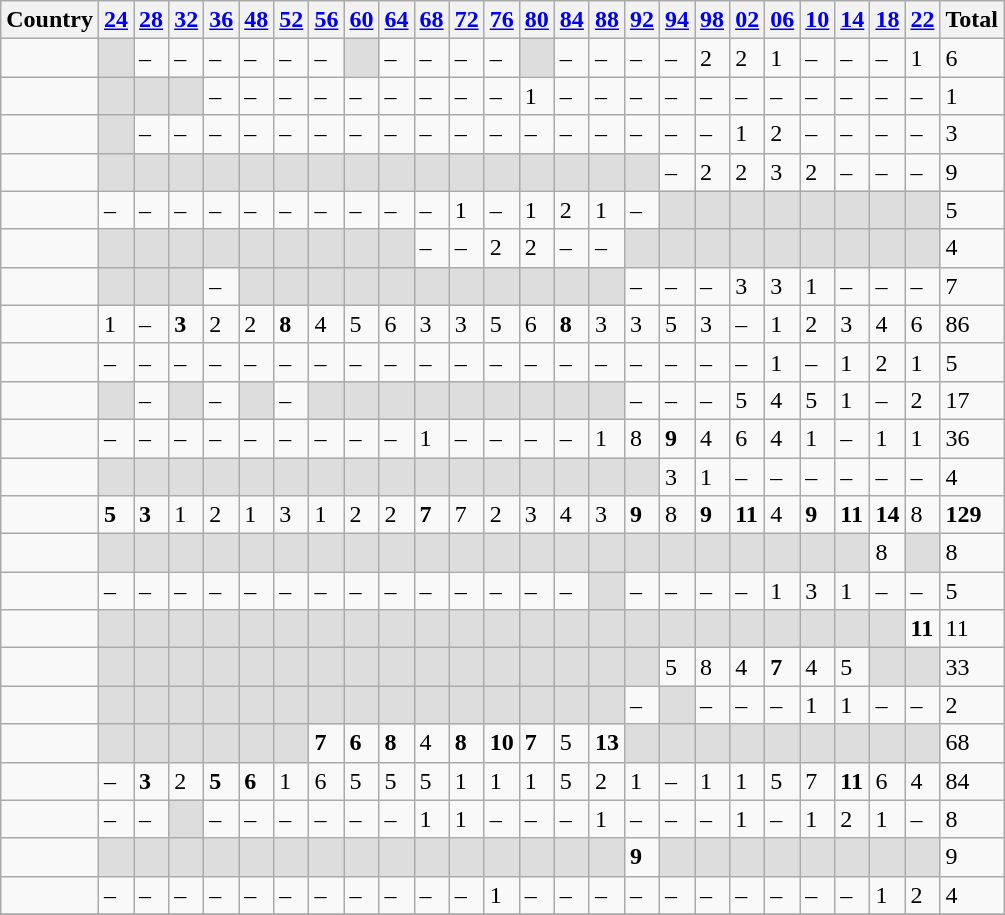<table class=wikitable collapsible autocollapse plainrowheaders>
<tr>
<th>Country</th>
<th><a href='#'>24</a></th>
<th><a href='#'>28</a></th>
<th><a href='#'>32</a></th>
<th><a href='#'>36</a></th>
<th><a href='#'>48</a></th>
<th><a href='#'>52</a></th>
<th><a href='#'>56</a></th>
<th><a href='#'>60</a></th>
<th><a href='#'>64</a></th>
<th><a href='#'>68</a></th>
<th><a href='#'>72</a></th>
<th><a href='#'>76</a></th>
<th><a href='#'>80</a></th>
<th><a href='#'>84</a></th>
<th><a href='#'>88</a></th>
<th><a href='#'>92</a></th>
<th><a href='#'>94</a></th>
<th><a href='#'>98</a></th>
<th><a href='#'>02</a></th>
<th><a href='#'>06</a></th>
<th><a href='#'>10</a></th>
<th><a href='#'>14</a></th>
<th><a href='#'>18</a></th>
<th><a href='#'>22</a></th>
<th>Total</th>
</tr>
<tr>
<td align=left></td>
<td style="background:#ddd"> </td>
<td>–</td>
<td>–</td>
<td>–</td>
<td>–</td>
<td>–</td>
<td>–</td>
<td style="background:#ddd"> </td>
<td>–</td>
<td>–</td>
<td>–</td>
<td>–</td>
<td style="background:#ddd"> </td>
<td>–</td>
<td>–</td>
<td>–</td>
<td>–</td>
<td>2</td>
<td>2</td>
<td>1</td>
<td>–</td>
<td>–</td>
<td>–</td>
<td>1</td>
<td>6</td>
</tr>
<tr>
<td align=left></td>
<td style="background:#ddd"> </td>
<td style="background:#ddd"> </td>
<td style="background:#ddd"> </td>
<td>–</td>
<td>–</td>
<td>–</td>
<td>–</td>
<td>–</td>
<td>–</td>
<td>–</td>
<td>–</td>
<td>–</td>
<td>1</td>
<td>–</td>
<td>–</td>
<td>–</td>
<td>–</td>
<td>–</td>
<td>–</td>
<td>–</td>
<td>–</td>
<td>–</td>
<td>–</td>
<td>–</td>
<td>1</td>
</tr>
<tr>
<td align=left></td>
<td style="background:#ddd"> </td>
<td>–</td>
<td>–</td>
<td>–</td>
<td>–</td>
<td>–</td>
<td>–</td>
<td>–</td>
<td>–</td>
<td>–</td>
<td>–</td>
<td>–</td>
<td>–</td>
<td>–</td>
<td>–</td>
<td>–</td>
<td>–</td>
<td>–</td>
<td>1</td>
<td>2</td>
<td>–</td>
<td>–</td>
<td>–</td>
<td>–</td>
<td>3</td>
</tr>
<tr>
<td align=left></td>
<td style="background:#ddd"> </td>
<td style="background:#ddd"> </td>
<td style="background:#ddd"> </td>
<td style="background:#ddd"> </td>
<td style="background:#ddd"> </td>
<td style="background:#ddd"> </td>
<td style="background:#ddd"> </td>
<td style="background:#ddd"> </td>
<td style="background:#ddd"> </td>
<td style="background:#ddd"> </td>
<td style="background:#ddd"> </td>
<td style="background:#ddd"> </td>
<td style="background:#ddd"> </td>
<td style="background:#ddd"> </td>
<td style="background:#ddd"> </td>
<td style="background:#ddd"> </td>
<td>–</td>
<td>2</td>
<td>2</td>
<td>3</td>
<td>2</td>
<td>–</td>
<td>–</td>
<td>–</td>
<td>9</td>
</tr>
<tr>
<td align=left><em></em></td>
<td>–</td>
<td>–</td>
<td>–</td>
<td>–</td>
<td>–</td>
<td>–</td>
<td>–</td>
<td>–</td>
<td>–</td>
<td>–</td>
<td>1</td>
<td>–</td>
<td>1</td>
<td>2</td>
<td>1</td>
<td>–</td>
<td style="background:#ddd"> </td>
<td style="background:#ddd"> </td>
<td style="background:#ddd"> </td>
<td style="background:#ddd"> </td>
<td style="background:#ddd"> </td>
<td style="background:#ddd"> </td>
<td style="background:#ddd"> </td>
<td style="background:#ddd"> </td>
<td>5</td>
</tr>
<tr>
<td align=left><em></em></td>
<td style="background:#ddd"> </td>
<td style="background:#ddd"> </td>
<td style="background:#ddd"> </td>
<td style="background:#ddd"> </td>
<td style="background:#ddd"> </td>
<td style="background:#ddd"> </td>
<td style="background:#ddd"> </td>
<td style="background:#ddd"> </td>
<td style="background:#ddd"> </td>
<td>–</td>
<td>–</td>
<td>2</td>
<td>2</td>
<td>–</td>
<td>–</td>
<td style="background:#ddd"> </td>
<td style="background:#ddd"> </td>
<td style="background:#ddd"> </td>
<td style="background:#ddd"> </td>
<td style="background:#ddd"> </td>
<td style="background:#ddd"> </td>
<td style="background:#ddd"> </td>
<td style="background:#ddd"> </td>
<td style="background:#ddd"> </td>
<td>4</td>
</tr>
<tr>
<td align=left></td>
<td style="background:#ddd"> </td>
<td style="background:#ddd"> </td>
<td style="background:#ddd"> </td>
<td>–</td>
<td style="background:#ddd"> </td>
<td style="background:#ddd"> </td>
<td style="background:#ddd"> </td>
<td style="background:#ddd"> </td>
<td style="background:#ddd"> </td>
<td style="background:#ddd"> </td>
<td style="background:#ddd"> </td>
<td style="background:#ddd"> </td>
<td style="background:#ddd"> </td>
<td style="background:#ddd"> </td>
<td style="background:#ddd"> </td>
<td>–</td>
<td>–</td>
<td>–</td>
<td>3</td>
<td>3</td>
<td>1</td>
<td>–</td>
<td>–</td>
<td>–</td>
<td>7</td>
</tr>
<tr>
<td align=left></td>
<td>1</td>
<td>–</td>
<td><strong>3</strong></td>
<td>2</td>
<td>2</td>
<td><strong>8</strong></td>
<td>4</td>
<td>5</td>
<td>6</td>
<td>3</td>
<td>3</td>
<td>5</td>
<td>6</td>
<td><strong>8</strong></td>
<td>3</td>
<td>3</td>
<td>5</td>
<td>3</td>
<td>–</td>
<td>1</td>
<td>2</td>
<td>3</td>
<td>4</td>
<td>6</td>
<td>86</td>
</tr>
<tr>
<td align=left></td>
<td>–</td>
<td>–</td>
<td>–</td>
<td>–</td>
<td>–</td>
<td>–</td>
<td>–</td>
<td>–</td>
<td>–</td>
<td>–</td>
<td>–</td>
<td>–</td>
<td>–</td>
<td>–</td>
<td>–</td>
<td>–</td>
<td>–</td>
<td>–</td>
<td>–</td>
<td>1</td>
<td>–</td>
<td>1</td>
<td>2</td>
<td>1</td>
<td>5</td>
</tr>
<tr>
<td align=left></td>
<td style="background:#ddd"> </td>
<td>–</td>
<td style="background:#ddd"> </td>
<td>–</td>
<td style="background:#ddd"> </td>
<td>–</td>
<td style="background:#ddd"> </td>
<td style="background:#ddd"> </td>
<td style="background:#ddd"> </td>
<td style="background:#ddd"> </td>
<td style="background:#ddd"> </td>
<td style="background:#ddd"> </td>
<td style="background:#ddd"> </td>
<td style="background:#ddd"> </td>
<td style="background:#ddd"> </td>
<td>–</td>
<td>–</td>
<td>–</td>
<td>5</td>
<td>4</td>
<td>5</td>
<td>1</td>
<td>–</td>
<td>2</td>
<td>17</td>
</tr>
<tr>
<td align=left></td>
<td>–</td>
<td>–</td>
<td>–</td>
<td>–</td>
<td>–</td>
<td>–</td>
<td>–</td>
<td>–</td>
<td>–</td>
<td>1</td>
<td>–</td>
<td>–</td>
<td>–</td>
<td>–</td>
<td>1</td>
<td>8</td>
<td><strong>9</strong></td>
<td>4</td>
<td>6</td>
<td>4</td>
<td>1</td>
<td>–</td>
<td>1</td>
<td>1</td>
<td>36</td>
</tr>
<tr>
<td align=left></td>
<td style="background:#ddd"> </td>
<td style="background:#ddd"> </td>
<td style="background:#ddd"> </td>
<td style="background:#ddd"> </td>
<td style="background:#ddd"> </td>
<td style="background:#ddd"> </td>
<td style="background:#ddd"> </td>
<td style="background:#ddd"> </td>
<td style="background:#ddd"> </td>
<td style="background:#ddd"> </td>
<td style="background:#ddd"> </td>
<td style="background:#ddd"> </td>
<td style="background:#ddd"> </td>
<td style="background:#ddd"> </td>
<td style="background:#ddd"> </td>
<td style="background:#ddd"> </td>
<td>3</td>
<td>1</td>
<td>–</td>
<td>–</td>
<td>–</td>
<td>–</td>
<td>–</td>
<td>–</td>
<td>4</td>
</tr>
<tr>
<td align=left></td>
<td><strong>5</strong></td>
<td><strong>3</strong></td>
<td>1</td>
<td>2</td>
<td>1</td>
<td>3</td>
<td>1</td>
<td>2</td>
<td>2</td>
<td><strong>7</strong></td>
<td>7</td>
<td>2</td>
<td>3</td>
<td>4</td>
<td>3</td>
<td><strong>9</strong></td>
<td>8</td>
<td><strong>9</strong></td>
<td><strong>11</strong></td>
<td>4</td>
<td><strong>9</strong></td>
<td><strong>11</strong></td>
<td><strong>14</strong></td>
<td>8</td>
<td><strong>129</strong></td>
</tr>
<tr>
<td align=left><em></em></td>
<td style="background:#ddd"> </td>
<td style="background:#ddd"> </td>
<td style="background:#ddd"> </td>
<td style="background:#ddd"> </td>
<td style="background:#ddd"> </td>
<td style="background:#ddd"> </td>
<td style="background:#ddd"> </td>
<td style="background:#ddd"> </td>
<td style="background:#ddd"> </td>
<td style="background:#ddd"> </td>
<td style="background:#ddd"> </td>
<td style="background:#ddd"> </td>
<td style="background:#ddd"> </td>
<td style="background:#ddd"> </td>
<td style="background:#ddd"> </td>
<td style="background:#ddd"> </td>
<td style="background:#ddd"> </td>
<td style="background:#ddd"> </td>
<td style="background:#ddd"> </td>
<td style="background:#ddd"> </td>
<td style="background:#ddd"> </td>
<td style="background:#ddd"> </td>
<td>8</td>
<td style="background:#ddd"> </td>
<td>8</td>
</tr>
<tr>
<td align=left></td>
<td>–</td>
<td>–</td>
<td>–</td>
<td>–</td>
<td>–</td>
<td>–</td>
<td>–</td>
<td>–</td>
<td>–</td>
<td>–</td>
<td>–</td>
<td>–</td>
<td>–</td>
<td>–</td>
<td style="background:#ddd"> </td>
<td>–</td>
<td>–</td>
<td>–</td>
<td>–</td>
<td>1</td>
<td>3</td>
<td>1</td>
<td>–</td>
<td>–</td>
<td>5</td>
</tr>
<tr>
<td align=left><em> </em></td>
<td style="background:#ddd"> </td>
<td style="background:#ddd"> </td>
<td style="background:#ddd"> </td>
<td style="background:#ddd"> </td>
<td style="background:#ddd"> </td>
<td style="background:#ddd"> </td>
<td style="background:#ddd"> </td>
<td style="background:#ddd"> </td>
<td style="background:#ddd"> </td>
<td style="background:#ddd"> </td>
<td style="background:#ddd"> </td>
<td style="background:#ddd"> </td>
<td style="background:#ddd"> </td>
<td style="background:#ddd"> </td>
<td style="background:#ddd"> </td>
<td style="background:#ddd"> </td>
<td style="background:#ddd"> </td>
<td style="background:#ddd"> </td>
<td style="background:#ddd"> </td>
<td style="background:#ddd"> </td>
<td style="background:#ddd"> </td>
<td style="background:#ddd"> </td>
<td style="background:#ddd"> </td>
<td><strong>11</strong></td>
<td>11</td>
</tr>
<tr>
<td align=left></td>
<td style="background:#ddd"> </td>
<td style="background:#ddd"> </td>
<td style="background:#ddd"> </td>
<td style="background:#ddd"> </td>
<td style="background:#ddd"> </td>
<td style="background:#ddd"> </td>
<td style="background:#ddd"> </td>
<td style="background:#ddd"> </td>
<td style="background:#ddd"> </td>
<td style="background:#ddd"> </td>
<td style="background:#ddd"> </td>
<td style="background:#ddd"> </td>
<td style="background:#ddd"> </td>
<td style="background:#ddd"> </td>
<td style="background:#ddd"> </td>
<td style="background:#ddd"> </td>
<td>5</td>
<td>8</td>
<td>4</td>
<td><strong>7</strong></td>
<td>4</td>
<td>5</td>
<td style="background:#ddd"> </td>
<td style="background:#ddd"> </td>
<td>33</td>
</tr>
<tr>
<td align=left></td>
<td style="background:#ddd"> </td>
<td style="background:#ddd"> </td>
<td style="background:#ddd"> </td>
<td style="background:#ddd"> </td>
<td style="background:#ddd"> </td>
<td style="background:#ddd"> </td>
<td style="background:#ddd"> </td>
<td style="background:#ddd"> </td>
<td style="background:#ddd"> </td>
<td style="background:#ddd"> </td>
<td style="background:#ddd"> </td>
<td style="background:#ddd"> </td>
<td style="background:#ddd"> </td>
<td style="background:#ddd"> </td>
<td style="background:#ddd"> </td>
<td>–</td>
<td style="background:#ddd"> </td>
<td>–</td>
<td>–</td>
<td>–</td>
<td>1</td>
<td>1</td>
<td>–</td>
<td>–</td>
<td>2</td>
</tr>
<tr>
<td align=left><em></em></td>
<td style="background:#ddd"> </td>
<td style="background:#ddd"> </td>
<td style="background:#ddd"> </td>
<td style="background:#ddd"> </td>
<td style="background:#ddd"> </td>
<td style="background:#ddd"> </td>
<td><strong>7</strong></td>
<td><strong>6</strong></td>
<td><strong>8</strong></td>
<td>4</td>
<td><strong>8</strong></td>
<td><strong>10</strong></td>
<td><strong>7</strong></td>
<td>5</td>
<td><strong>13</strong></td>
<td style="background:#ddd"> </td>
<td style="background:#ddd"> </td>
<td style="background:#ddd"> </td>
<td style="background:#ddd"> </td>
<td style="background:#ddd"> </td>
<td style="background:#ddd"> </td>
<td style="background:#ddd"> </td>
<td style="background:#ddd"> </td>
<td style="background:#ddd"> </td>
<td>68</td>
</tr>
<tr>
<td align=left></td>
<td>–</td>
<td><strong>3</strong></td>
<td>2</td>
<td><strong>5</strong></td>
<td><strong>6</strong></td>
<td>1</td>
<td>6</td>
<td>5</td>
<td>5</td>
<td>5</td>
<td>1</td>
<td>1</td>
<td>1</td>
<td>5</td>
<td>2</td>
<td>1</td>
<td>–</td>
<td>1</td>
<td>1</td>
<td>5</td>
<td>7</td>
<td><strong>11</strong></td>
<td>6</td>
<td>4</td>
<td>84</td>
</tr>
<tr>
<td align=left></td>
<td>–</td>
<td>–</td>
<td style="background:#ddd"> </td>
<td>–</td>
<td>–</td>
<td>–</td>
<td>–</td>
<td>–</td>
<td>–</td>
<td>1</td>
<td>1</td>
<td>–</td>
<td>–</td>
<td>–</td>
<td>1</td>
<td>–</td>
<td>–</td>
<td>–</td>
<td>1</td>
<td>–</td>
<td>1</td>
<td>2</td>
<td>1</td>
<td>–</td>
<td>8</td>
</tr>
<tr>
<td align=left><em></em></td>
<td style="background:#ddd"> </td>
<td style="background:#ddd"> </td>
<td style="background:#ddd"> </td>
<td style="background:#ddd"> </td>
<td style="background:#ddd"> </td>
<td style="background:#ddd"> </td>
<td style="background:#ddd"> </td>
<td style="background:#ddd"> </td>
<td style="background:#ddd"> </td>
<td style="background:#ddd"> </td>
<td style="background:#ddd"> </td>
<td style="background:#ddd"> </td>
<td style="background:#ddd"> </td>
<td style="background:#ddd"> </td>
<td style="background:#ddd"> </td>
<td><strong>9</strong></td>
<td style="background:#ddd"> </td>
<td style="background:#ddd"> </td>
<td style="background:#ddd"> </td>
<td style="background:#ddd"> </td>
<td style="background:#ddd"> </td>
<td style="background:#ddd"> </td>
<td style="background:#ddd"> </td>
<td style="background:#ddd"> </td>
<td>9</td>
</tr>
<tr>
<td align=left></td>
<td>–</td>
<td>–</td>
<td>–</td>
<td>–</td>
<td>–</td>
<td>–</td>
<td>–</td>
<td>–</td>
<td>–</td>
<td>–</td>
<td>–</td>
<td>1</td>
<td>–</td>
<td>–</td>
<td>–</td>
<td>–</td>
<td>–</td>
<td>–</td>
<td>–</td>
<td>–</td>
<td>–</td>
<td>–</td>
<td>1</td>
<td>2</td>
<td>4</td>
</tr>
<tr>
</tr>
</table>
